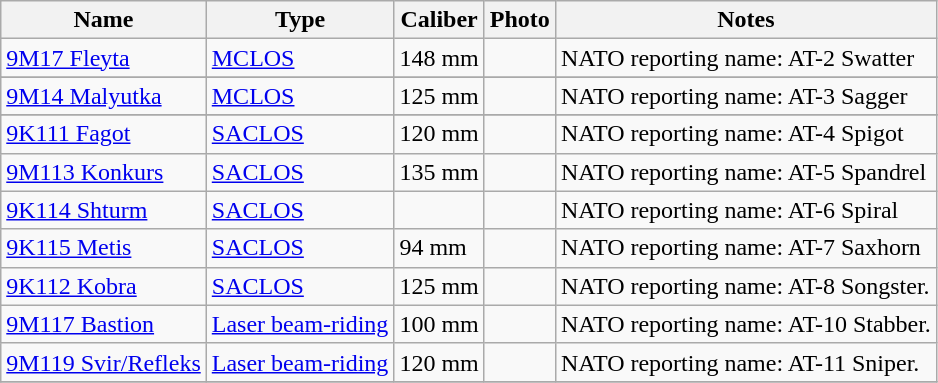<table class="wikitable">
<tr>
<th>Name</th>
<th>Type</th>
<th>Caliber</th>
<th>Photo</th>
<th>Notes</th>
</tr>
<tr>
<td><a href='#'>9M17 Fleyta</a></td>
<td><a href='#'>MCLOS</a></td>
<td>148 mm</td>
<td></td>
<td>NATO reporting name: AT-2 Swatter</td>
</tr>
<tr>
</tr>
<tr>
<td><a href='#'>9M14 Malyutka</a></td>
<td><a href='#'>MCLOS</a></td>
<td>125 mm</td>
<td></td>
<td>NATO reporting name: AT-3 Sagger</td>
</tr>
<tr>
</tr>
<tr>
<td><a href='#'>9K111 Fagot</a></td>
<td><a href='#'>SACLOS</a></td>
<td>120 mm</td>
<td></td>
<td>NATO reporting name: AT-4 Spigot</td>
</tr>
<tr>
<td><a href='#'>9M113 Konkurs</a></td>
<td><a href='#'>SACLOS</a></td>
<td>135 mm</td>
<td></td>
<td>NATO reporting name: AT-5 Spandrel</td>
</tr>
<tr>
<td><a href='#'>9K114 Shturm</a></td>
<td><a href='#'>SACLOS</a></td>
<td></td>
<td></td>
<td>NATO reporting name: AT-6 Spiral</td>
</tr>
<tr>
<td><a href='#'>9K115 Metis</a></td>
<td><a href='#'>SACLOS</a></td>
<td>94 mm</td>
<td></td>
<td>NATO reporting name: AT-7 Saxhorn </td>
</tr>
<tr>
<td><a href='#'>9K112 Kobra</a></td>
<td><a href='#'>SACLOS</a></td>
<td>125 mm</td>
<td></td>
<td>NATO reporting name: AT-8 Songster.</td>
</tr>
<tr>
<td><a href='#'>9M117 Bastion</a></td>
<td><a href='#'>Laser beam-riding</a></td>
<td>100 mm</td>
<td></td>
<td>NATO reporting name: AT-10 Stabber.</td>
</tr>
<tr>
<td><a href='#'>9M119 Svir/Refleks</a></td>
<td><a href='#'>Laser beam-riding</a></td>
<td>120 mm</td>
<td></td>
<td>NATO reporting name: AT-11 Sniper.</td>
</tr>
<tr>
</tr>
</table>
